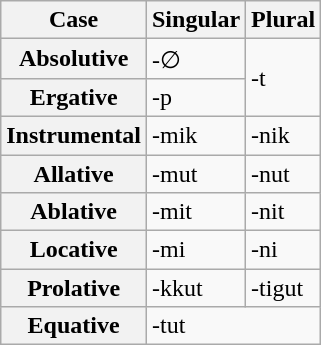<table class="wikitable">
<tr>
<th>Case</th>
<th>Singular</th>
<th>Plural</th>
</tr>
<tr>
<th>Absolutive</th>
<td>-∅</td>
<td rowspan="2">-t</td>
</tr>
<tr>
<th>Ergative</th>
<td>-p</td>
</tr>
<tr>
<th>Instrumental</th>
<td>-mik</td>
<td>-nik</td>
</tr>
<tr>
<th>Allative</th>
<td>-mut</td>
<td>-nut</td>
</tr>
<tr>
<th>Ablative</th>
<td>-mit</td>
<td>-nit</td>
</tr>
<tr>
<th>Locative</th>
<td>-mi</td>
<td>-ni</td>
</tr>
<tr>
<th>Prolative</th>
<td>-kkut</td>
<td>-tigut</td>
</tr>
<tr>
<th>Equative</th>
<td colspan="2">-tut</td>
</tr>
</table>
